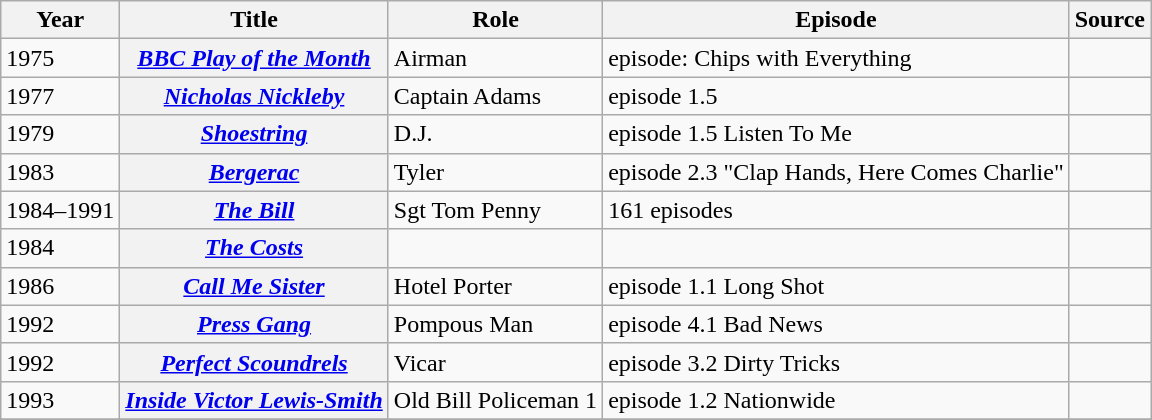<table class="wikitable plainrowheaders sortable">
<tr>
<th scope="col">Year</th>
<th scope="col">Title</th>
<th scope="col">Role</th>
<th scope="col" class="unsortable">Episode</th>
<th scope="col" class="unsortable">Source</th>
</tr>
<tr>
<td>1975</td>
<th scope="row"><em><a href='#'>BBC Play of the Month</a></em></th>
<td>Airman</td>
<td>episode: Chips with Everything</td>
<td></td>
</tr>
<tr>
<td>1977</td>
<th scope="row"><em><a href='#'>Nicholas Nickleby</a></em></th>
<td>Captain Adams</td>
<td>episode 1.5</td>
<td></td>
</tr>
<tr>
<td>1979</td>
<th scope="row"><em><a href='#'>Shoestring</a></em></th>
<td>D.J.</td>
<td>episode 1.5 Listen To Me</td>
<td></td>
</tr>
<tr>
<td>1983</td>
<th scope="row"><em><a href='#'>Bergerac</a></em></th>
<td>Tyler</td>
<td>episode 2.3 "Clap Hands, Here Comes Charlie"</td>
<td></td>
</tr>
<tr>
<td>1984–1991</td>
<th scope="row"><em><a href='#'>The Bill</a></em></th>
<td>Sgt Tom Penny</td>
<td>161 episodes</td>
<td></td>
</tr>
<tr>
<td>1984</td>
<th scope="row"><em><a href='#'>The Costs</a></em></th>
<td></td>
<td></td>
<td></td>
</tr>
<tr>
<td>1986</td>
<th scope="row"><em><a href='#'>Call Me Sister</a></em></th>
<td>Hotel Porter</td>
<td>episode 1.1 Long Shot</td>
<td></td>
</tr>
<tr>
<td>1992</td>
<th scope="row"><em><a href='#'>Press Gang</a></em></th>
<td>Pompous Man</td>
<td>episode 4.1 Bad News</td>
<td></td>
</tr>
<tr>
<td>1992</td>
<th scope="row"><em><a href='#'>Perfect Scoundrels</a></em></th>
<td>Vicar</td>
<td>episode 3.2 Dirty Tricks</td>
<td></td>
</tr>
<tr>
<td>1993</td>
<th scope="row"><em><a href='#'>Inside Victor Lewis-Smith</a></em></th>
<td>Old Bill Policeman 1</td>
<td>episode 1.2 Nationwide</td>
<td></td>
</tr>
<tr>
</tr>
</table>
